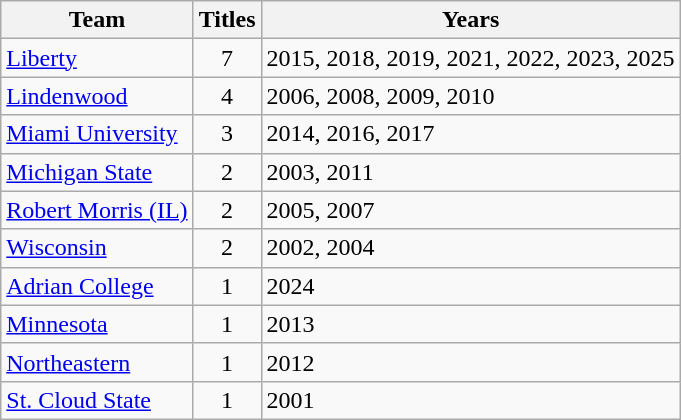<table class="wikitable">
<tr>
<th>Team</th>
<th>Titles</th>
<th>Years</th>
</tr>
<tr>
<td><a href='#'>Liberty</a></td>
<td align=center>7</td>
<td>2015, 2018, 2019, 2021, 2022, 2023, 2025</td>
</tr>
<tr>
<td><a href='#'>Lindenwood</a></td>
<td align=center>4</td>
<td>2006, 2008, 2009, 2010</td>
</tr>
<tr>
<td><a href='#'>Miami University</a></td>
<td align=center>3</td>
<td>2014, 2016, 2017</td>
</tr>
<tr>
<td><a href='#'>Michigan State</a></td>
<td align=center>2</td>
<td>2003, 2011</td>
</tr>
<tr>
<td><a href='#'>Robert Morris (IL)</a></td>
<td align=center>2</td>
<td>2005, 2007</td>
</tr>
<tr>
<td><a href='#'>Wisconsin</a></td>
<td align=center>2</td>
<td>2002, 2004</td>
</tr>
<tr>
<td><a href='#'>Adrian College</a></td>
<td align=center>1</td>
<td>2024</td>
</tr>
<tr>
<td><a href='#'>Minnesota</a></td>
<td align=center>1</td>
<td>2013</td>
</tr>
<tr>
<td><a href='#'>Northeastern</a></td>
<td align=center>1</td>
<td>2012</td>
</tr>
<tr>
<td><a href='#'>St. Cloud State</a></td>
<td align=center>1</td>
<td>2001</td>
</tr>
</table>
